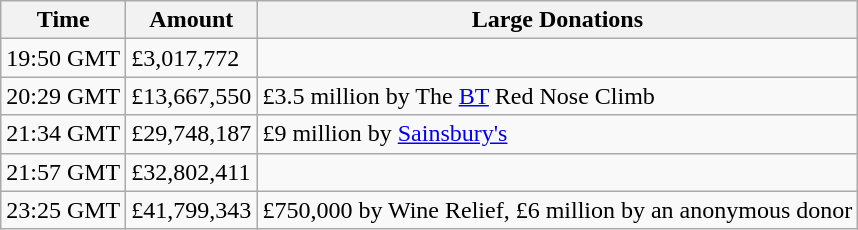<table class="wikitable">
<tr>
<th>Time</th>
<th>Amount</th>
<th>Large Donations</th>
</tr>
<tr>
<td>19:50 GMT</td>
<td>£3,017,772</td>
<td></td>
</tr>
<tr>
<td>20:29 GMT</td>
<td>£13,667,550</td>
<td>£3.5 million by The <a href='#'>BT</a> Red Nose Climb</td>
</tr>
<tr>
<td>21:34 GMT</td>
<td>£29,748,187</td>
<td>£9 million by <a href='#'>Sainsbury's</a></td>
</tr>
<tr>
<td>21:57 GMT</td>
<td>£32,802,411</td>
<td></td>
</tr>
<tr>
<td>23:25 GMT</td>
<td>£41,799,343</td>
<td>£750,000 by Wine Relief, £6 million by an anonymous donor</td>
</tr>
</table>
